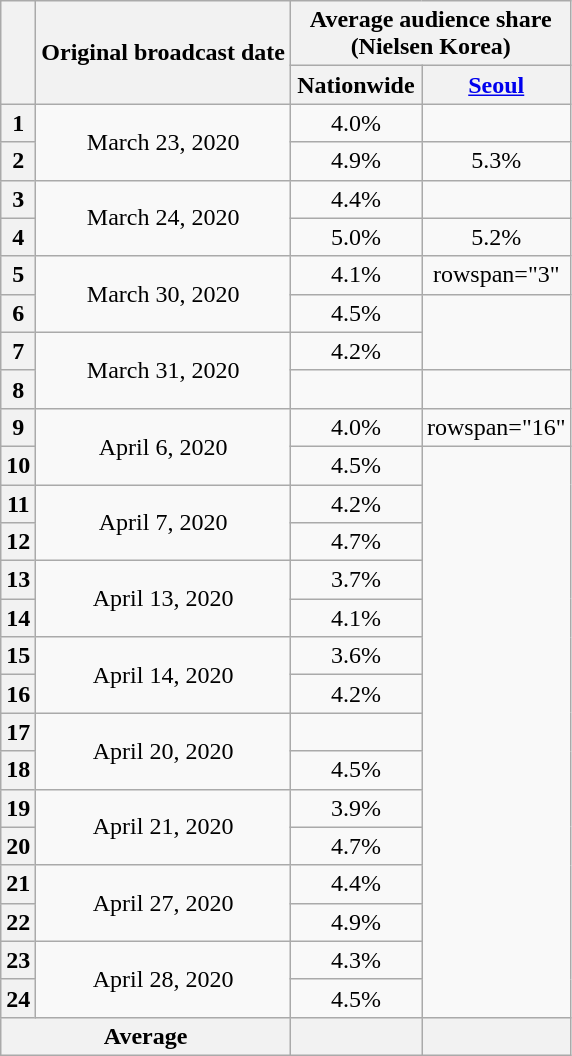<table class="wikitable" style="text-align:center">
<tr>
<th rowspan="2"></th>
<th rowspan="2">Original broadcast date</th>
<th colspan="2">Average audience share<br>(Nielsen Korea)</th>
</tr>
<tr>
<th width="80">Nationwide</th>
<th width="80"><a href='#'>Seoul</a></th>
</tr>
<tr>
<th>1</th>
<td rowspan="2">March 23, 2020</td>
<td>4.0% </td>
<td> </td>
</tr>
<tr>
<th>2</th>
<td>4.9% </td>
<td>5.3% </td>
</tr>
<tr>
<th>3</th>
<td rowspan="2">March 24, 2020</td>
<td>4.4% </td>
<td></td>
</tr>
<tr>
<th>4</th>
<td>5.0% </td>
<td>5.2% </td>
</tr>
<tr>
<th>5</th>
<td rowspan="2">March 30, 2020</td>
<td>4.1% </td>
<td>rowspan="3" </td>
</tr>
<tr>
<th>6</th>
<td>4.5% </td>
</tr>
<tr>
<th>7</th>
<td rowspan="2">March 31, 2020</td>
<td>4.2% </td>
</tr>
<tr>
<th>8</th>
<td> </td>
<td> </td>
</tr>
<tr>
<th>9</th>
<td rowspan="2">April 6, 2020</td>
<td>4.0% </td>
<td>rowspan="16" </td>
</tr>
<tr>
<th>10</th>
<td>4.5% </td>
</tr>
<tr>
<th>11</th>
<td rowspan="2">April 7, 2020</td>
<td>4.2% </td>
</tr>
<tr>
<th>12</th>
<td>4.7% </td>
</tr>
<tr>
<th>13</th>
<td rowspan="2">April 13, 2020</td>
<td>3.7% </td>
</tr>
<tr>
<th>14</th>
<td>4.1% </td>
</tr>
<tr>
<th>15</th>
<td rowspan="2">April 14, 2020</td>
<td>3.6% </td>
</tr>
<tr>
<th>16</th>
<td>4.2% </td>
</tr>
<tr>
<th>17</th>
<td rowspan="2">April 20, 2020</td>
<td> </td>
</tr>
<tr>
<th>18</th>
<td>4.5% </td>
</tr>
<tr>
<th>19</th>
<td rowspan="2">April 21, 2020</td>
<td>3.9% </td>
</tr>
<tr>
<th>20</th>
<td>4.7% </td>
</tr>
<tr>
<th>21</th>
<td rowspan="2">April 27, 2020</td>
<td>4.4% </td>
</tr>
<tr>
<th>22</th>
<td>4.9% </td>
</tr>
<tr>
<th>23</th>
<td rowspan="2">April 28, 2020</td>
<td>4.3% </td>
</tr>
<tr>
<th>24</th>
<td>4.5% </td>
</tr>
<tr>
<th colspan="2">Average</th>
<th></th>
<th></th>
</tr>
</table>
